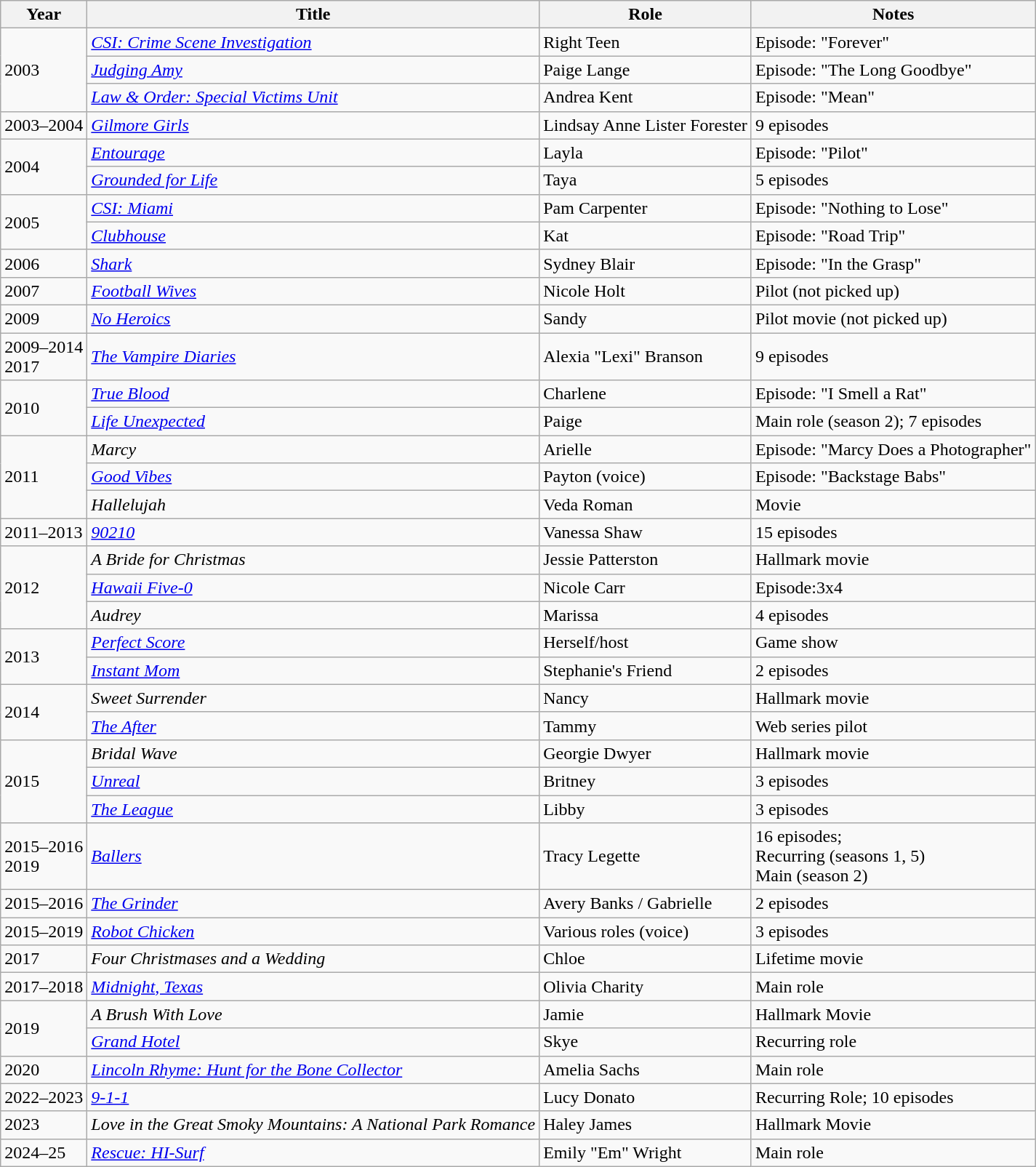<table class="wikitable sortable">
<tr>
<th>Year</th>
<th>Title</th>
<th>Role</th>
<th class="unsortable">Notes</th>
</tr>
<tr>
<td rowspan="3">2003</td>
<td><em><a href='#'>CSI: Crime Scene Investigation</a></em></td>
<td>Right Teen</td>
<td>Episode: "Forever"</td>
</tr>
<tr>
<td><em><a href='#'>Judging Amy</a></em></td>
<td>Paige Lange</td>
<td>Episode: "The Long Goodbye"</td>
</tr>
<tr>
<td><em><a href='#'>Law & Order: Special Victims Unit</a></em></td>
<td>Andrea Kent</td>
<td>Episode: "Mean"</td>
</tr>
<tr>
<td>2003–2004</td>
<td><em><a href='#'>Gilmore Girls</a></em></td>
<td>Lindsay Anne Lister Forester</td>
<td>9 episodes</td>
</tr>
<tr>
<td rowspan="2">2004</td>
<td><em><a href='#'>Entourage</a></em></td>
<td>Layla</td>
<td>Episode: "Pilot"</td>
</tr>
<tr>
<td><em><a href='#'>Grounded for Life</a></em></td>
<td>Taya</td>
<td>5 episodes</td>
</tr>
<tr>
<td rowspan="2">2005</td>
<td><em><a href='#'>CSI: Miami</a></em></td>
<td>Pam Carpenter</td>
<td>Episode: "Nothing to Lose"</td>
</tr>
<tr>
<td><em><a href='#'>Clubhouse</a></em></td>
<td>Kat</td>
<td>Episode: "Road Trip"</td>
</tr>
<tr>
<td>2006</td>
<td><em><a href='#'>Shark</a></em></td>
<td>Sydney Blair</td>
<td>Episode: "In the Grasp"</td>
</tr>
<tr>
<td>2007</td>
<td><em><a href='#'>Football Wives</a></em></td>
<td>Nicole Holt</td>
<td>Pilot (not picked up)</td>
</tr>
<tr>
<td>2009</td>
<td><em><a href='#'>No Heroics</a></em></td>
<td>Sandy</td>
<td>Pilot movie (not picked up)</td>
</tr>
<tr>
<td>2009–2014<br>2017</td>
<td><em><a href='#'>The Vampire Diaries</a></em></td>
<td>Alexia "Lexi" Branson</td>
<td>9 episodes</td>
</tr>
<tr>
<td rowspan="2">2010</td>
<td><em><a href='#'>True Blood</a></em></td>
<td>Charlene</td>
<td>Episode: "I Smell a Rat"</td>
</tr>
<tr>
<td><em><a href='#'>Life Unexpected</a></em></td>
<td>Paige</td>
<td>Main role (season 2); 7 episodes</td>
</tr>
<tr>
<td rowspan="3">2011</td>
<td><em>Marcy</em></td>
<td>Arielle</td>
<td>Episode: "Marcy Does a Photographer"</td>
</tr>
<tr>
<td><em><a href='#'>Good Vibes</a></em></td>
<td>Payton (voice)</td>
<td>Episode: "Backstage Babs"</td>
</tr>
<tr>
<td><em>Hallelujah</em></td>
<td>Veda Roman</td>
<td>Movie</td>
</tr>
<tr>
<td>2011–2013</td>
<td><em><a href='#'>90210</a></em></td>
<td>Vanessa Shaw</td>
<td>15 episodes</td>
</tr>
<tr>
<td rowspan="3">2012</td>
<td><em>A Bride for Christmas</em></td>
<td>Jessie Patterston</td>
<td>Hallmark movie</td>
</tr>
<tr>
<td><em><a href='#'>Hawaii Five-0</a></em></td>
<td>Nicole Carr</td>
<td>Episode:3x4</td>
</tr>
<tr>
<td><em>Audrey</em></td>
<td>Marissa</td>
<td>4 episodes</td>
</tr>
<tr>
<td rowspan="2">2013</td>
<td><em><a href='#'>Perfect Score</a></em></td>
<td>Herself/host</td>
<td>Game show</td>
</tr>
<tr>
<td><em><a href='#'>Instant Mom</a></em></td>
<td>Stephanie's Friend</td>
<td>2 episodes</td>
</tr>
<tr>
<td rowspan="2">2014</td>
<td><em>Sweet Surrender</em></td>
<td>Nancy</td>
<td>Hallmark movie</td>
</tr>
<tr>
<td><em><a href='#'>The After</a></em></td>
<td>Tammy</td>
<td>Web series pilot</td>
</tr>
<tr>
<td rowspan="3">2015</td>
<td><em>Bridal Wave</em></td>
<td>Georgie Dwyer</td>
<td>Hallmark movie</td>
</tr>
<tr>
<td><em><a href='#'>Unreal</a></em></td>
<td>Britney</td>
<td>3 episodes</td>
</tr>
<tr>
<td><em><a href='#'>The League</a></em></td>
<td>Libby</td>
<td>3 episodes</td>
</tr>
<tr>
<td>2015–2016<br>2019</td>
<td><em><a href='#'>Ballers</a></em></td>
<td>Tracy Legette</td>
<td>16 episodes; <br> Recurring (seasons 1, 5) <br> Main (season 2)</td>
</tr>
<tr>
<td>2015–2016</td>
<td><em><a href='#'>The Grinder</a></em></td>
<td>Avery Banks / Gabrielle</td>
<td>2 episodes</td>
</tr>
<tr>
<td>2015–2019</td>
<td><em><a href='#'>Robot Chicken</a></em></td>
<td>Various roles (voice)</td>
<td>3 episodes</td>
</tr>
<tr>
<td>2017</td>
<td><em>Four Christmases and a Wedding</em></td>
<td>Chloe</td>
<td>Lifetime movie</td>
</tr>
<tr>
<td>2017–2018</td>
<td><em><a href='#'>Midnight, Texas</a></em></td>
<td>Olivia Charity</td>
<td>Main role</td>
</tr>
<tr>
<td rowspan=2>2019</td>
<td><em>A Brush With Love</em></td>
<td>Jamie</td>
<td>Hallmark Movie</td>
</tr>
<tr>
<td><em><a href='#'>Grand Hotel</a></em></td>
<td>Skye</td>
<td>Recurring role</td>
</tr>
<tr>
<td>2020</td>
<td><em><a href='#'>Lincoln Rhyme: Hunt for the Bone Collector</a></em></td>
<td>Amelia Sachs</td>
<td>Main role</td>
</tr>
<tr>
<td>2022–2023</td>
<td><em><a href='#'>9-1-1</a></em></td>
<td>Lucy Donato</td>
<td>Recurring Role; 10 episodes</td>
</tr>
<tr>
<td>2023</td>
<td><em>Love in the Great Smoky Mountains: A National Park Romance</em></td>
<td>Haley James</td>
<td>Hallmark Movie</td>
</tr>
<tr>
<td>2024–25</td>
<td><em><a href='#'>Rescue: HI-Surf</a></em></td>
<td>Emily "Em" Wright</td>
<td>Main role</td>
</tr>
</table>
